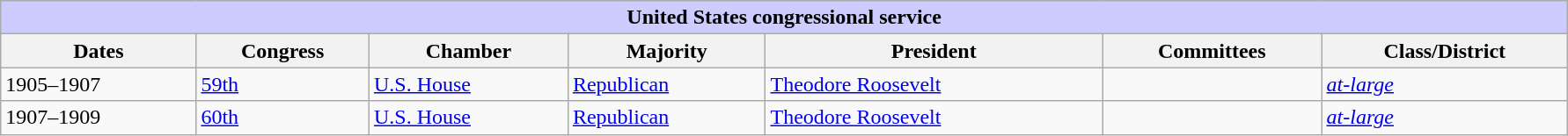<table class=wikitable style="width: 94%" style="text-align: center;" align="center">
<tr bgcolor=#cccccc>
<th colspan=7 style="background: #ccccff;">United States congressional service</th>
</tr>
<tr>
<th><strong>Dates</strong></th>
<th><strong>Congress</strong></th>
<th><strong>Chamber</strong></th>
<th><strong>Majority</strong></th>
<th><strong>President</strong></th>
<th><strong>Committees</strong></th>
<th><strong>Class/District</strong></th>
</tr>
<tr>
<td>1905–1907</td>
<td><a href='#'>59th</a></td>
<td><a href='#'>U.S. House</a></td>
<td><a href='#'>Republican</a></td>
<td><a href='#'>Theodore Roosevelt</a></td>
<td></td>
<td><a href='#'><em>at-large</em></a></td>
</tr>
<tr>
<td>1907–1909</td>
<td><a href='#'>60th</a></td>
<td><a href='#'>U.S. House</a></td>
<td><a href='#'>Republican</a></td>
<td><a href='#'>Theodore Roosevelt</a></td>
<td></td>
<td><a href='#'><em>at-large</em></a></td>
</tr>
</table>
